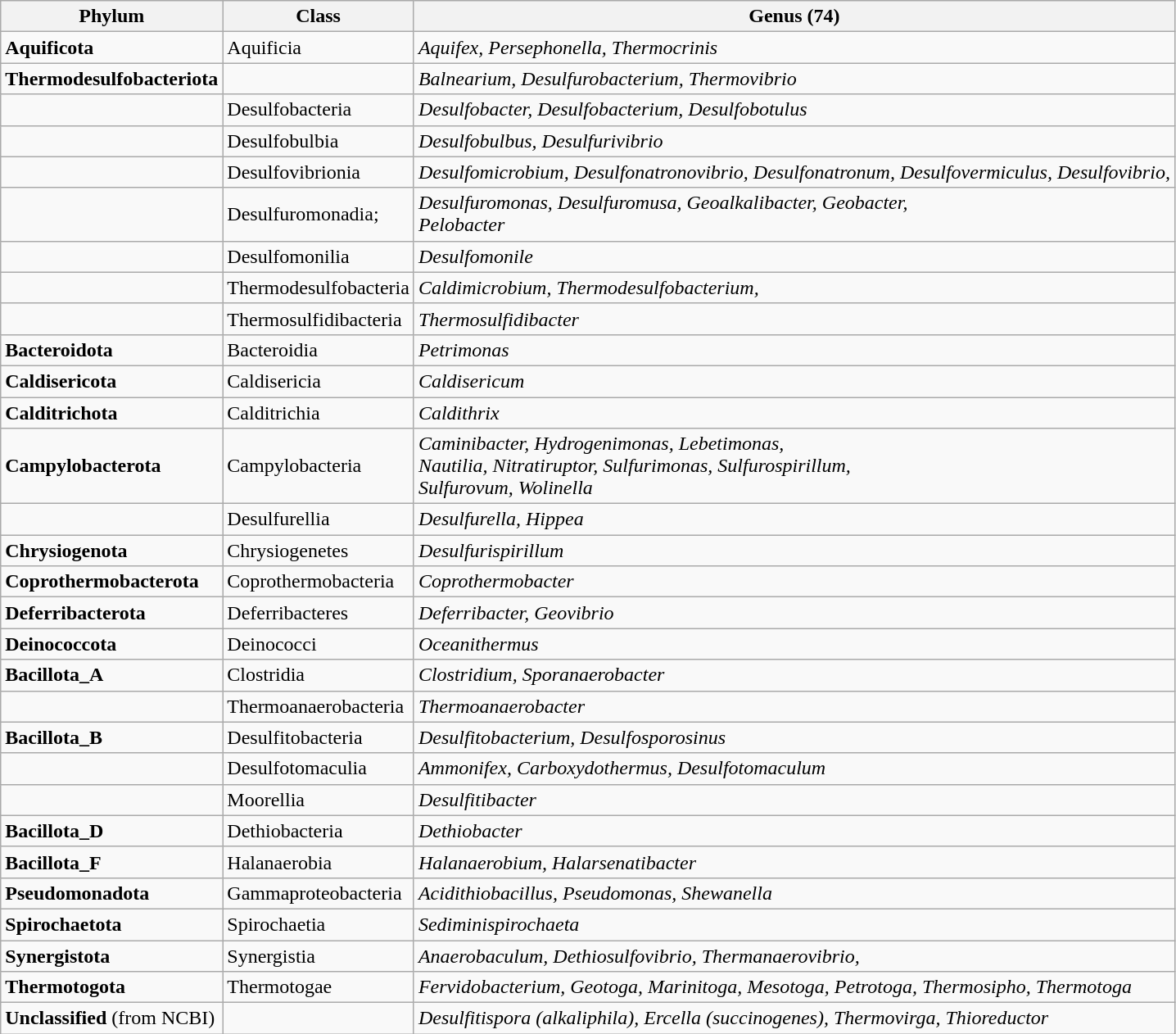<table class="wikitable">
<tr>
<th>Phylum</th>
<th>Class</th>
<th>Genus (74)</th>
</tr>
<tr>
<td><strong>Aquificota</strong></td>
<td>Aquificia</td>
<td><em>Aquifex, Persephonella, Thermocrinis</em></td>
</tr>
<tr>
<td><strong>Thermodesulfobacteriota</strong></td>
<td></td>
<td><em>Balnearium,</em> <em>Desulfurobacterium, Thermovibrio</em></td>
</tr>
<tr>
<td></td>
<td>Desulfobacteria</td>
<td><em>Desulfobacter, Desulfobacterium, Desulfobotulus</em></td>
</tr>
<tr>
<td></td>
<td>Desulfobulbia</td>
<td><em>Desulfobulbus, Desulfurivibrio</em></td>
</tr>
<tr>
<td></td>
<td>Desulfovibrionia</td>
<td><em>Desulfomicrobium, Desulfonatronovibrio, Desulfonatronum, Desulfovermiculus,</em> <em>Desulfovibrio,</em></td>
</tr>
<tr>
<td></td>
<td>Desulfuromonadia;</td>
<td><em>Desulfuromonas, Desulfuromusa, Geoalkalibacter, Geobacter,</em><br><em>Pelobacter</em></td>
</tr>
<tr>
<td></td>
<td>Desulfomonilia</td>
<td><em>Desulfomonile</em></td>
</tr>
<tr>
<td></td>
<td>Thermodesulfobacteria</td>
<td><em>Caldimicrobium, Thermodesulfobacterium,</em></td>
</tr>
<tr>
<td></td>
<td>Thermosulfidibacteria</td>
<td><em>Thermosulfidibacter</em></td>
</tr>
<tr>
<td><strong>Bacteroidota</strong></td>
<td>Bacteroidia</td>
<td><em>Petrimonas</em></td>
</tr>
<tr>
<td><strong>Caldisericota</strong></td>
<td>Caldisericia</td>
<td><em>Caldisericum</em></td>
</tr>
<tr>
<td><strong>Calditrichota</strong></td>
<td>Calditrichia</td>
<td><em>Caldithrix</em></td>
</tr>
<tr>
<td><strong>Campylobacterota</strong></td>
<td>Campylobacteria</td>
<td><em>Caminibacter, Hydrogenimonas, Lebetimonas,</em><br><em>Nautilia, Nitratiruptor, Sulfurimonas, Sulfurospirillum,</em><br><em>Sulfurovum, Wolinella</em></td>
</tr>
<tr>
<td></td>
<td>Desulfurellia</td>
<td><em>Desulfurella, Hippea</em></td>
</tr>
<tr>
<td><strong>Chrysiogenota</strong></td>
<td>Chrysiogenetes</td>
<td><em>Desulfurispirillum</em></td>
</tr>
<tr>
<td><strong>Coprothermobacterota</strong></td>
<td>Coprothermobacteria</td>
<td><em>Coprothermobacter</em></td>
</tr>
<tr>
<td><strong>Deferribacterota</strong></td>
<td>Deferribacteres</td>
<td><em>Deferribacter, Geovibrio</em></td>
</tr>
<tr>
<td><strong>Deinococcota</strong></td>
<td>Deinococci</td>
<td><em>Oceanithermus</em></td>
</tr>
<tr>
<td><strong>Bacillota_A</strong></td>
<td>Clostridia</td>
<td><em>Clostridium, Sporanaerobacter</em></td>
</tr>
<tr>
<td></td>
<td>Thermoanaerobacteria</td>
<td><em>Thermoanaerobacter</em></td>
</tr>
<tr>
<td><strong>Bacillota_B</strong></td>
<td>Desulfitobacteria</td>
<td><em>Desulfitobacterium, Desulfosporosinus</em></td>
</tr>
<tr>
<td></td>
<td>Desulfotomaculia</td>
<td><em>Ammonifex, Carboxydothermus, Desulfotomaculum</em></td>
</tr>
<tr>
<td></td>
<td>Moorellia</td>
<td><em>Desulfitibacter</em></td>
</tr>
<tr>
<td><strong>Bacillota_D</strong></td>
<td>Dethiobacteria</td>
<td><em>Dethiobacter</em></td>
</tr>
<tr>
<td><strong>Bacillota_F</strong></td>
<td>Halanaerobia</td>
<td><em>Halanaerobium, Halarsenatibacter</em></td>
</tr>
<tr>
<td><strong>Pseudomonadota</strong></td>
<td>Gammaproteobacteria</td>
<td><em>Acidithiobacillus, Pseudomonas, Shewanella</em></td>
</tr>
<tr>
<td><strong>Spirochaetota</strong></td>
<td>Spirochaetia</td>
<td><em>Sediminispirochaeta</em></td>
</tr>
<tr>
<td><strong>Synergistota</strong></td>
<td>Synergistia</td>
<td><em>Anaerobaculum,</em> <em>Dethiosulfovibrio, Thermanaerovibrio,</em></td>
</tr>
<tr>
<td><strong>Thermotogota</strong></td>
<td>Thermotogae</td>
<td><em>Fervidobacterium, Geotoga, Marinitoga, Mesotoga, Petrotoga, Thermosipho, Thermotoga</em></td>
</tr>
<tr>
<td><strong>Unclassified</strong> (from NCBI)</td>
<td></td>
<td><em>Desulfitispora (alkaliphila), Ercella (succinogenes), Thermovirga, Thioreductor</em></td>
</tr>
</table>
